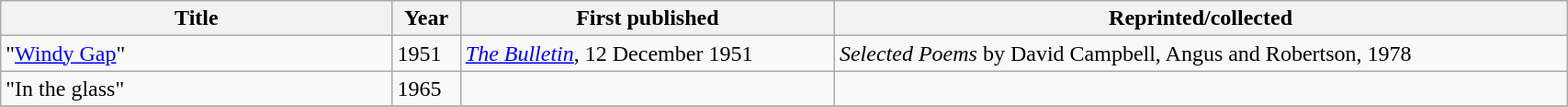<table class='wikitable sortable' width='90%'>
<tr>
<th width=25%>Title</th>
<th>Year</th>
<th>First published</th>
<th>Reprinted/collected</th>
</tr>
<tr>
<td>"<a href='#'>Windy Gap</a>"</td>
<td>1951</td>
<td><em><a href='#'>The Bulletin</a></em>, 12 December 1951</td>
<td><em>Selected Poems</em> by David Campbell, Angus and Robertson, 1978</td>
</tr>
<tr>
<td>"In the glass"</td>
<td>1965</td>
<td></td>
<td></td>
</tr>
<tr>
</tr>
</table>
